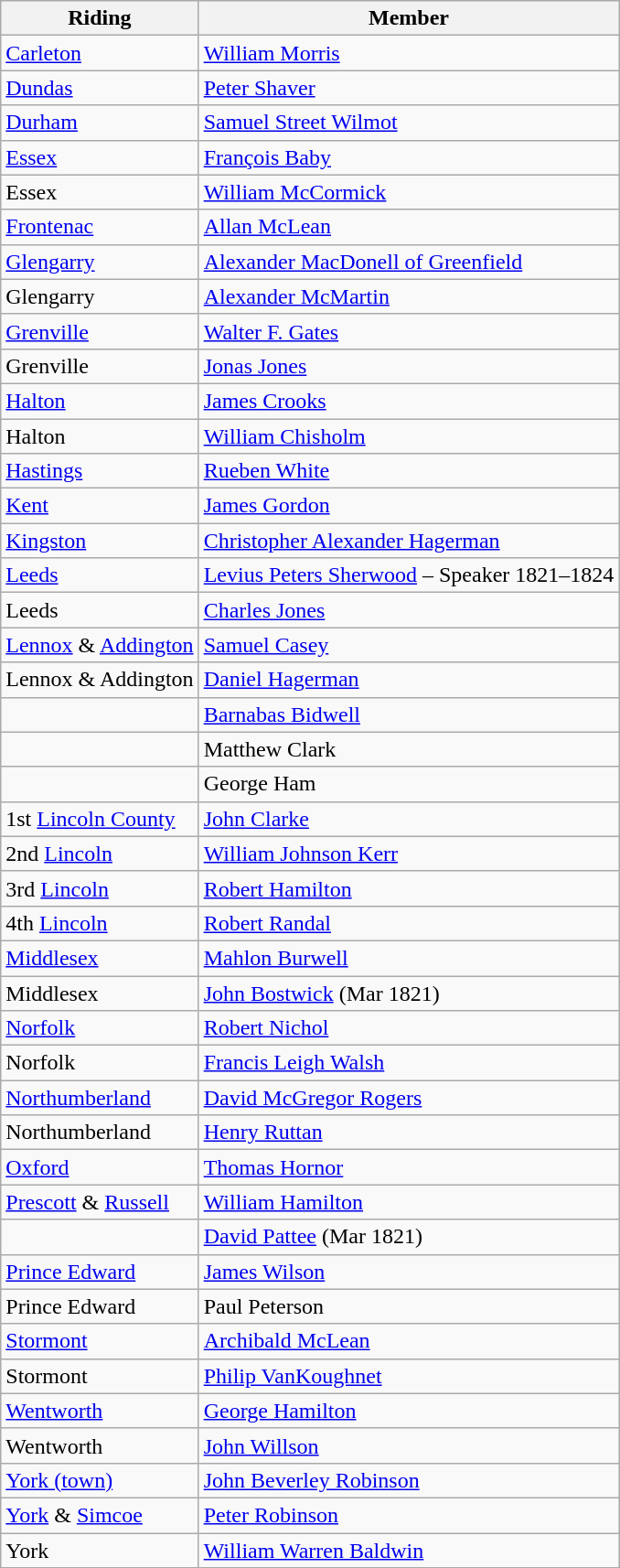<table class="wikitable">
<tr>
<th>Riding</th>
<th>Member</th>
</tr>
<tr>
<td><a href='#'>Carleton</a></td>
<td><a href='#'>William Morris</a></td>
</tr>
<tr>
<td><a href='#'>Dundas</a></td>
<td><a href='#'>Peter Shaver</a></td>
</tr>
<tr>
<td><a href='#'>Durham</a></td>
<td><a href='#'>Samuel Street Wilmot</a></td>
</tr>
<tr>
<td><a href='#'>Essex</a></td>
<td><a href='#'>François Baby</a></td>
</tr>
<tr>
<td>Essex</td>
<td><a href='#'>William McCormick</a></td>
</tr>
<tr>
<td><a href='#'>Frontenac</a></td>
<td><a href='#'>Allan McLean</a></td>
</tr>
<tr>
<td><a href='#'>Glengarry</a></td>
<td><a href='#'>Alexander MacDonell of Greenfield</a></td>
</tr>
<tr>
<td>Glengarry</td>
<td><a href='#'>Alexander McMartin</a></td>
</tr>
<tr>
<td><a href='#'>Grenville</a></td>
<td><a href='#'>Walter F. Gates</a></td>
</tr>
<tr>
<td>Grenville</td>
<td><a href='#'>Jonas Jones</a></td>
</tr>
<tr>
<td><a href='#'>Halton</a></td>
<td><a href='#'>James Crooks</a></td>
</tr>
<tr>
<td>Halton</td>
<td><a href='#'>William Chisholm</a></td>
</tr>
<tr>
<td><a href='#'>Hastings</a></td>
<td><a href='#'>Rueben White</a></td>
</tr>
<tr>
<td><a href='#'>Kent</a></td>
<td><a href='#'>James Gordon</a></td>
</tr>
<tr>
<td><a href='#'>Kingston</a></td>
<td><a href='#'>Christopher Alexander Hagerman</a></td>
</tr>
<tr>
<td><a href='#'>Leeds</a></td>
<td><a href='#'>Levius Peters Sherwood</a> – Speaker 1821–1824</td>
</tr>
<tr>
<td>Leeds</td>
<td><a href='#'>Charles Jones</a></td>
</tr>
<tr>
<td><a href='#'>Lennox</a> & <a href='#'>Addington</a></td>
<td><a href='#'>Samuel Casey</a></td>
</tr>
<tr>
<td>Lennox & Addington</td>
<td><a href='#'>Daniel Hagerman</a></td>
</tr>
<tr>
<td></td>
<td><a href='#'>Barnabas Bidwell</a></td>
</tr>
<tr>
<td></td>
<td>Matthew Clark</td>
</tr>
<tr>
<td></td>
<td>George Ham</td>
</tr>
<tr>
<td>1st <a href='#'>Lincoln County</a></td>
<td><a href='#'>John Clarke</a></td>
</tr>
<tr>
<td>2nd <a href='#'>Lincoln</a></td>
<td><a href='#'>William Johnson Kerr</a></td>
</tr>
<tr>
<td>3rd <a href='#'>Lincoln</a></td>
<td><a href='#'>Robert Hamilton</a></td>
</tr>
<tr>
<td>4th <a href='#'>Lincoln</a></td>
<td><a href='#'>Robert Randal</a></td>
</tr>
<tr>
<td><a href='#'>Middlesex</a></td>
<td><a href='#'>Mahlon Burwell</a></td>
</tr>
<tr>
<td>Middlesex</td>
<td><a href='#'>John Bostwick</a> (Mar 1821)</td>
</tr>
<tr>
<td><a href='#'>Norfolk</a></td>
<td><a href='#'>Robert Nichol</a></td>
</tr>
<tr>
<td>Norfolk</td>
<td><a href='#'>Francis Leigh Walsh</a></td>
</tr>
<tr>
<td><a href='#'>Northumberland</a></td>
<td><a href='#'>David McGregor Rogers</a></td>
</tr>
<tr>
<td>Northumberland</td>
<td><a href='#'>Henry Ruttan</a></td>
</tr>
<tr>
<td><a href='#'>Oxford</a></td>
<td><a href='#'>Thomas Hornor</a></td>
</tr>
<tr>
<td><a href='#'>Prescott</a> & <a href='#'>Russell</a></td>
<td><a href='#'>William Hamilton</a></td>
</tr>
<tr>
<td></td>
<td><a href='#'>David Pattee</a> (Mar 1821)</td>
</tr>
<tr>
<td><a href='#'>Prince Edward</a></td>
<td><a href='#'>James Wilson</a></td>
</tr>
<tr>
<td>Prince Edward</td>
<td>Paul Peterson</td>
</tr>
<tr>
<td><a href='#'>Stormont</a></td>
<td><a href='#'>Archibald McLean</a></td>
</tr>
<tr>
<td>Stormont</td>
<td><a href='#'>Philip VanKoughnet</a></td>
</tr>
<tr>
<td><a href='#'>Wentworth</a></td>
<td><a href='#'>George Hamilton</a></td>
</tr>
<tr>
<td>Wentworth</td>
<td><a href='#'>John Willson</a></td>
</tr>
<tr>
<td><a href='#'>York (town)</a></td>
<td><a href='#'>John Beverley Robinson</a></td>
</tr>
<tr>
<td><a href='#'>York</a> & <a href='#'>Simcoe</a></td>
<td><a href='#'>Peter Robinson</a></td>
</tr>
<tr>
<td>York</td>
<td><a href='#'>William Warren Baldwin</a></td>
</tr>
</table>
